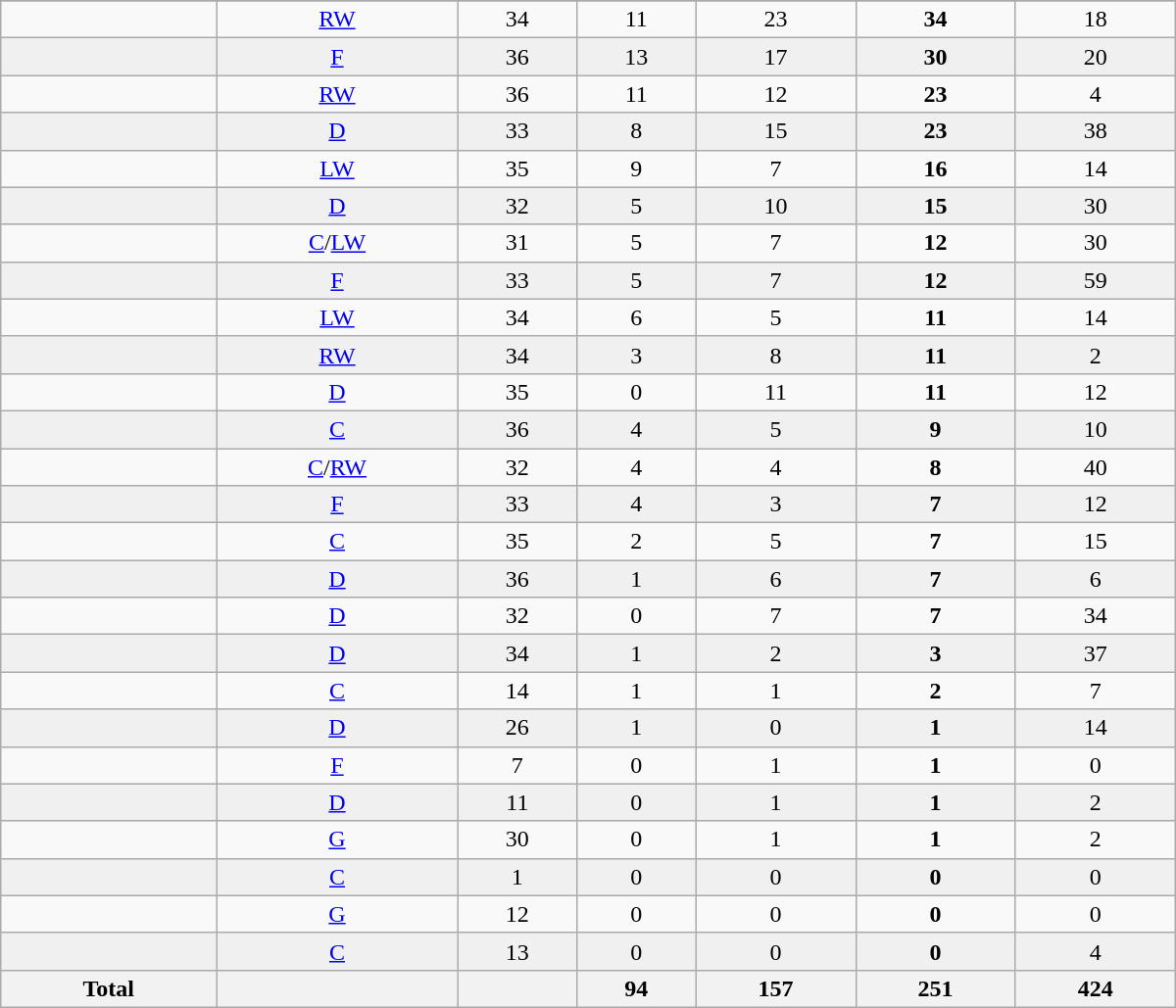<table class="wikitable sortable" width=800>
<tr align="center">
</tr>
<tr align="center" bgcolor="">
<td></td>
<td><a href='#'>RW</a></td>
<td>34</td>
<td>11</td>
<td>23</td>
<td><strong>34</strong></td>
<td>18</td>
</tr>
<tr align="center" bgcolor="f0f0f0">
<td></td>
<td><a href='#'>F</a></td>
<td>36</td>
<td>13</td>
<td>17</td>
<td><strong>30</strong></td>
<td>20</td>
</tr>
<tr align="center" bgcolor="">
<td></td>
<td><a href='#'>RW</a></td>
<td>36</td>
<td>11</td>
<td>12</td>
<td><strong>23</strong></td>
<td>4</td>
</tr>
<tr align="center" bgcolor="f0f0f0">
<td></td>
<td><a href='#'>D</a></td>
<td>33</td>
<td>8</td>
<td>15</td>
<td><strong>23</strong></td>
<td>38</td>
</tr>
<tr align="center" bgcolor="">
<td></td>
<td><a href='#'>LW</a></td>
<td>35</td>
<td>9</td>
<td>7</td>
<td><strong>16</strong></td>
<td>14</td>
</tr>
<tr align="center" bgcolor="f0f0f0">
<td></td>
<td><a href='#'>D</a></td>
<td>32</td>
<td>5</td>
<td>10</td>
<td><strong>15</strong></td>
<td>30</td>
</tr>
<tr align="center" bgcolor="">
<td></td>
<td><a href='#'>C</a>/<a href='#'>LW</a></td>
<td>31</td>
<td>5</td>
<td>7</td>
<td><strong>12</strong></td>
<td>30</td>
</tr>
<tr align="center" bgcolor="f0f0f0">
<td></td>
<td><a href='#'>F</a></td>
<td>33</td>
<td>5</td>
<td>7</td>
<td><strong>12</strong></td>
<td>59</td>
</tr>
<tr align="center" bgcolor="">
<td></td>
<td><a href='#'>LW</a></td>
<td>34</td>
<td>6</td>
<td>5</td>
<td><strong>11</strong></td>
<td>14</td>
</tr>
<tr align="center" bgcolor="f0f0f0">
<td></td>
<td><a href='#'>RW</a></td>
<td>34</td>
<td>3</td>
<td>8</td>
<td><strong>11</strong></td>
<td>2</td>
</tr>
<tr align="center" bgcolor="">
<td></td>
<td><a href='#'>D</a></td>
<td>35</td>
<td>0</td>
<td>11</td>
<td><strong>11</strong></td>
<td>12</td>
</tr>
<tr align="center" bgcolor="f0f0f0">
<td></td>
<td><a href='#'>C</a></td>
<td>36</td>
<td>4</td>
<td>5</td>
<td><strong>9</strong></td>
<td>10</td>
</tr>
<tr align="center" bgcolor="">
<td></td>
<td><a href='#'>C</a>/<a href='#'>RW</a></td>
<td>32</td>
<td>4</td>
<td>4</td>
<td><strong>8</strong></td>
<td>40</td>
</tr>
<tr align="center" bgcolor="f0f0f0">
<td></td>
<td><a href='#'>F</a></td>
<td>33</td>
<td>4</td>
<td>3</td>
<td><strong>7</strong></td>
<td>12</td>
</tr>
<tr align="center" bgcolor="">
<td></td>
<td><a href='#'>C</a></td>
<td>35</td>
<td>2</td>
<td>5</td>
<td><strong>7</strong></td>
<td>15</td>
</tr>
<tr align="center" bgcolor="f0f0f0">
<td></td>
<td><a href='#'>D</a></td>
<td>36</td>
<td>1</td>
<td>6</td>
<td><strong>7</strong></td>
<td>6</td>
</tr>
<tr align="center" bgcolor="">
<td></td>
<td><a href='#'>D</a></td>
<td>32</td>
<td>0</td>
<td>7</td>
<td><strong>7</strong></td>
<td>34</td>
</tr>
<tr align="center" bgcolor="f0f0f0">
<td></td>
<td><a href='#'>D</a></td>
<td>34</td>
<td>1</td>
<td>2</td>
<td><strong>3</strong></td>
<td>37</td>
</tr>
<tr align="center" bgcolor="">
<td></td>
<td><a href='#'>C</a></td>
<td>14</td>
<td>1</td>
<td>1</td>
<td><strong>2</strong></td>
<td>7</td>
</tr>
<tr align="center" bgcolor="f0f0f0">
<td></td>
<td><a href='#'>D</a></td>
<td>26</td>
<td>1</td>
<td>0</td>
<td><strong>1</strong></td>
<td>14</td>
</tr>
<tr align="center" bgcolor="">
<td></td>
<td><a href='#'>F</a></td>
<td>7</td>
<td>0</td>
<td>1</td>
<td><strong>1</strong></td>
<td>0</td>
</tr>
<tr align="center" bgcolor="f0f0f0">
<td></td>
<td><a href='#'>D</a></td>
<td>11</td>
<td>0</td>
<td>1</td>
<td><strong>1</strong></td>
<td>2</td>
</tr>
<tr align="center" bgcolor="">
<td></td>
<td><a href='#'>G</a></td>
<td>30</td>
<td>0</td>
<td>1</td>
<td><strong>1</strong></td>
<td>2</td>
</tr>
<tr align="center" bgcolor="f0f0f0">
<td></td>
<td><a href='#'>C</a></td>
<td>1</td>
<td>0</td>
<td>0</td>
<td><strong>0</strong></td>
<td>0</td>
</tr>
<tr align="center" bgcolor="">
<td></td>
<td><a href='#'>G</a></td>
<td>12</td>
<td>0</td>
<td>0</td>
<td><strong>0</strong></td>
<td>0</td>
</tr>
<tr align="center" bgcolor="f0f0f0">
<td></td>
<td><a href='#'>C</a></td>
<td>13</td>
<td>0</td>
<td>0</td>
<td><strong>0</strong></td>
<td>4</td>
</tr>
<tr>
<th>Total</th>
<th></th>
<th></th>
<th>94</th>
<th>157</th>
<th>251</th>
<th>424</th>
</tr>
</table>
